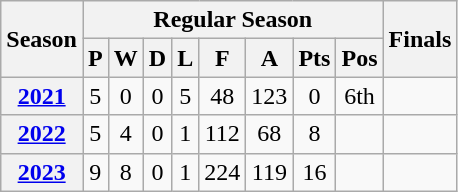<table class="wikitable" style="text-align: center">
<tr>
<th rowspan="2" scope="col">Season</th>
<th colspan="8" scope="col">Regular Season</th>
<th rowspan="2" scope="col">Finals<br></th>
</tr>
<tr>
<th scope="col">P</th>
<th scope="col">W</th>
<th scope="col">D</th>
<th scope="col">L</th>
<th scope="col">F</th>
<th scope="col">A</th>
<th scope="col">Pts</th>
<th scope="col">Pos</th>
</tr>
<tr>
<th scope="row"><a href='#'>2021</a></th>
<td>5</td>
<td>0</td>
<td>0</td>
<td>5</td>
<td>48</td>
<td>123</td>
<td>0</td>
<td>6th</td>
<td></td>
</tr>
<tr>
<th scope="row"><a href='#'>2022</a></th>
<td>5</td>
<td>4</td>
<td>0</td>
<td>1</td>
<td>112</td>
<td>68</td>
<td>8</td>
<td></td>
<td></td>
</tr>
<tr>
<th scope="row"><a href='#'>2023</a></th>
<td>9</td>
<td>8</td>
<td>0</td>
<td>1</td>
<td>224</td>
<td>119</td>
<td>16</td>
<td></td>
<td></td>
</tr>
</table>
